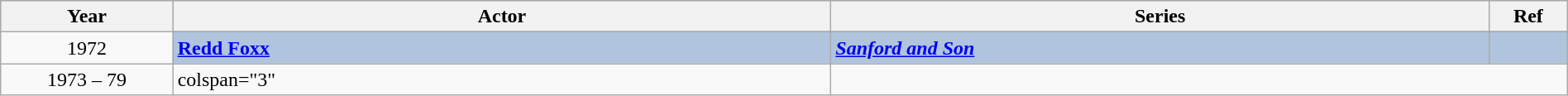<table class="wikitable" style="width:100%;">
<tr style="background:#bebebe;">
<th style="width:11%;">Year</th>
<th style="width:42%;">Actor</th>
<th style="width:42%;">Series</th>
<th style="width:5%;">Ref</th>
</tr>
<tr>
<td rowspan="2" align="center">1972</td>
</tr>
<tr style="background:#B0C4DE">
<td><strong><a href='#'>Redd Foxx</a></strong></td>
<td><strong><em><a href='#'>Sanford and Son</a></em></strong></td>
<td align="center"></td>
</tr>
<tr>
<td align="center">1973 – 79</td>
<td>colspan="3" </td>
</tr>
</table>
